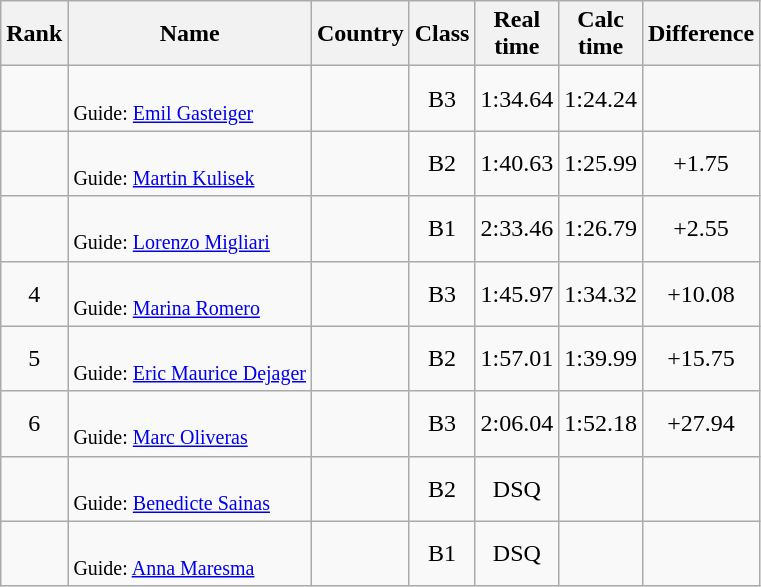<table class="wikitable sortable" style="text-align:center">
<tr>
<th>Rank</th>
<th>Name</th>
<th>Country</th>
<th>Class</th>
<th>Real<br>time</th>
<th>Calc<br>time</th>
<th Class="unsortable">Difference</th>
</tr>
<tr>
<td></td>
<td align=left><br><small>Guide: <a href='#'>Emil Gasteiger</a></small></td>
<td align=left></td>
<td>B3</td>
<td>1:34.64</td>
<td>1:24.24</td>
<td></td>
</tr>
<tr>
<td></td>
<td align=left><br><small>Guide: <a href='#'>Martin Kulisek</a></small></td>
<td align=left></td>
<td>B2</td>
<td>1:40.63</td>
<td>1:25.99</td>
<td>+1.75</td>
</tr>
<tr>
<td></td>
<td align=left><br><small>Guide: <a href='#'>Lorenzo Migliari</a></small></td>
<td align=left></td>
<td>B1</td>
<td>2:33.46</td>
<td>1:26.79</td>
<td>+2.55</td>
</tr>
<tr>
<td>4</td>
<td align=left><br><small>Guide: <a href='#'>Marina Romero</a></small></td>
<td align=left></td>
<td>B3</td>
<td>1:45.97</td>
<td>1:34.32</td>
<td>+10.08</td>
</tr>
<tr>
<td>5</td>
<td align=left><br><small>Guide: <a href='#'>Eric Maurice Dejager</a></small></td>
<td align=left></td>
<td>B2</td>
<td>1:57.01</td>
<td>1:39.99</td>
<td>+15.75</td>
</tr>
<tr>
<td>6</td>
<td align=left><br><small>Guide: <a href='#'>Marc Oliveras</a></small></td>
<td align=left></td>
<td>B3</td>
<td>2:06.04</td>
<td>1:52.18</td>
<td>+27.94</td>
</tr>
<tr>
<td></td>
<td align=left><br><small>Guide: <a href='#'>Benedicte Sainas</a></small></td>
<td align=left></td>
<td>B2</td>
<td>DSQ</td>
<td></td>
<td></td>
</tr>
<tr>
<td></td>
<td align=left><br><small>Guide: <a href='#'>Anna Maresma</a></small></td>
<td align=left></td>
<td>B1</td>
<td>DSQ</td>
<td></td>
<td></td>
</tr>
</table>
